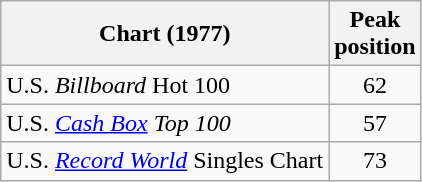<table class="wikitable">
<tr>
<th>Chart (1977)</th>
<th align="center">Peak<br>position</th>
</tr>
<tr>
<td>U.S. <em>Billboard</em> Hot 100 </td>
<td align="center">62</td>
</tr>
<tr>
<td>U.S. <em><a href='#'>Cash Box</a> Top 100</em> </td>
<td align="center">57</td>
</tr>
<tr>
<td>U.S. <em><a href='#'>Record World</a></em> Singles Chart </td>
<td align="center">73</td>
</tr>
</table>
